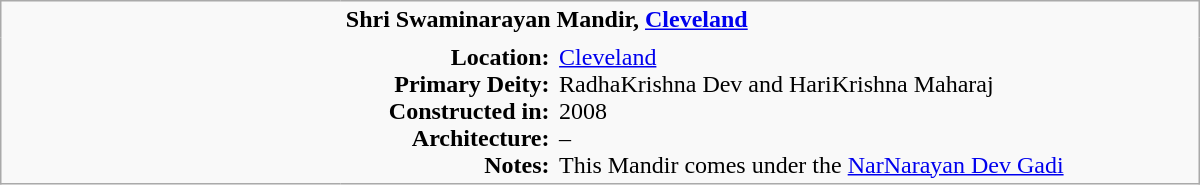<table class="wikitable plain" border="0" width="800">
<tr>
<td width="220px" rowspan="2" style="border:none;"></td>
<td valign="top" colspan=2 style="border:none;"><strong>Shri Swaminarayan Mandir, <a href='#'>Cleveland</a></strong></td>
</tr>
<tr>
<td valign="top" style="text-align:right; border:none;"><strong>Location:</strong><br><strong>Primary Deity:</strong><br><strong>Constructed in:</strong><br><strong>Architecture:</strong><br><strong>Notes:</strong></td>
<td valign="top" style="border:none;"><a href='#'>Cleveland</a> <br>RadhaKrishna Dev and HariKrishna Maharaj<br>2008 <br>– <br>This Mandir comes under the <a href='#'>NarNarayan Dev Gadi</a></td>
</tr>
</table>
